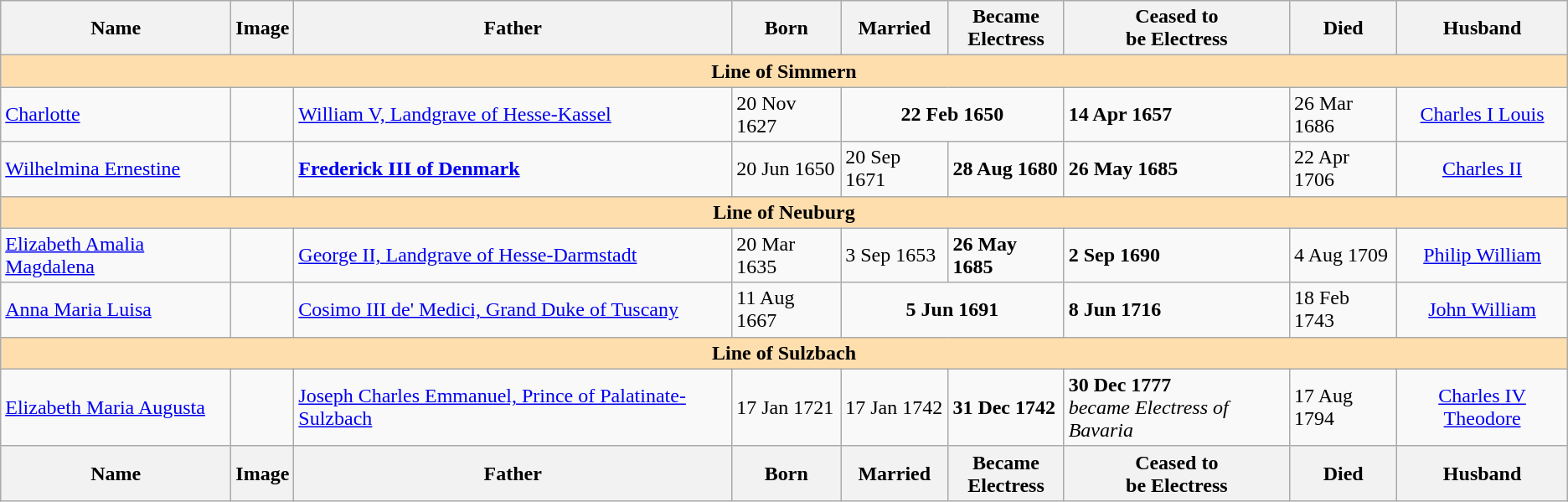<table class="wikitable">
<tr>
<th>Name</th>
<th>Image</th>
<th>Father</th>
<th>Born</th>
<th>Married</th>
<th>Became<br>Electress</th>
<th>Ceased to<br>be Electress</th>
<th>Died</th>
<th>Husband</th>
</tr>
<tr>
<td colspan="10" bgcolor=#FFDEAD align="center"><strong>Line of Simmern</strong></td>
</tr>
<tr>
<td><a href='#'>Charlotte</a></td>
<td></td>
<td><a href='#'>William V, Landgrave of Hesse-Kassel</a></td>
<td>20 Nov 1627</td>
<td align=center colspan="2"><strong>22 Feb 1650</strong></td>
<td><strong>14 Apr 1657</strong></td>
<td>26 Mar 1686</td>
<td align="center"><a href='#'>Charles I Louis</a></td>
</tr>
<tr>
<td><a href='#'>Wilhelmina Ernestine</a></td>
<td></td>
<td><strong><a href='#'>Frederick III of Denmark</a></strong></td>
<td>20 Jun 1650</td>
<td>20 Sep 1671</td>
<td><strong>28 Aug 1680</strong></td>
<td><strong>26 May 1685</strong></td>
<td>22 Apr 1706</td>
<td align="center"><a href='#'>Charles II</a></td>
</tr>
<tr>
<td colspan="10" bgcolor=#FFDEAD align="center"><strong>Line of Neuburg</strong></td>
</tr>
<tr>
<td><a href='#'>Elizabeth Amalia Magdalena</a></td>
<td></td>
<td><a href='#'>George II, Landgrave of Hesse-Darmstadt</a></td>
<td>20 Mar 1635</td>
<td>3 Sep 1653</td>
<td><strong>26 May 1685</strong></td>
<td><strong>2 Sep 1690</strong></td>
<td>4 Aug 1709</td>
<td align="center"><a href='#'>Philip William</a></td>
</tr>
<tr>
<td><a href='#'>Anna Maria Luisa</a></td>
<td></td>
<td><a href='#'>Cosimo III de' Medici, Grand Duke of Tuscany</a></td>
<td>11 Aug 1667</td>
<td align="center" colspan="2"><strong>5 Jun 1691</strong></td>
<td><strong>8 Jun 1716</strong></td>
<td>18 Feb 1743</td>
<td align="center"><a href='#'>John William</a></td>
</tr>
<tr>
<td colspan="10" bgcolor=#FFDEAD align="center"><strong>Line of Sulzbach</strong></td>
</tr>
<tr>
<td><a href='#'>Elizabeth Maria Augusta</a></td>
<td></td>
<td><a href='#'>Joseph Charles Emmanuel, Prince of Palatinate-Sulzbach</a></td>
<td>17 Jan 1721</td>
<td>17 Jan 1742</td>
<td><strong>31 Dec 1742</strong></td>
<td><strong>30 Dec 1777</strong><br><em>became Electress of Bavaria</em></td>
<td>17 Aug 1794</td>
<td align="center"><a href='#'>Charles IV Theodore</a></td>
</tr>
<tr>
<th>Name</th>
<th>Image</th>
<th>Father</th>
<th>Born</th>
<th>Married</th>
<th>Became<br>Electress</th>
<th>Ceased to<br>be Electress</th>
<th>Died</th>
<th>Husband</th>
</tr>
</table>
